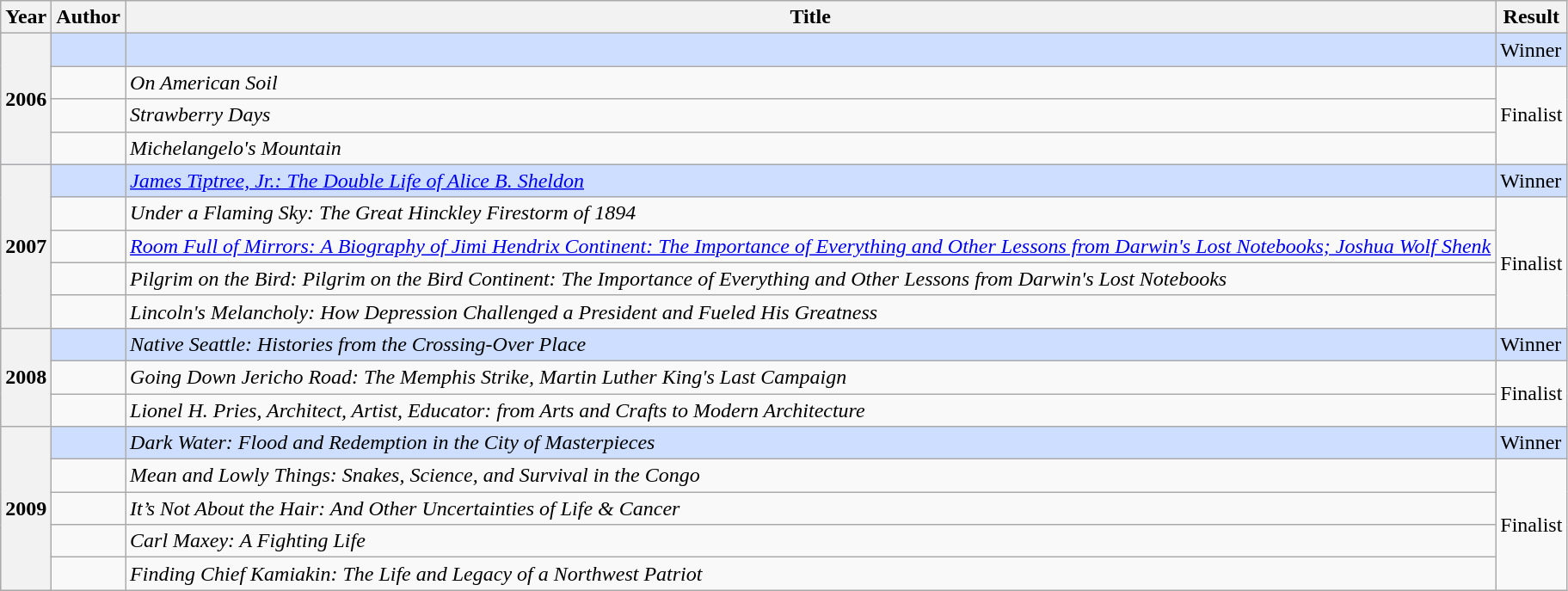<table class="wikitable sortable mw-collapsible">
<tr>
<th>Year</th>
<th>Author</th>
<th>Title</th>
<th>Result</th>
</tr>
<tr style="background:#cddeff">
<th rowspan="4">2006</th>
<td></td>
<td><em></em></td>
<td>Winner</td>
</tr>
<tr>
<td></td>
<td><em>On American Soil</em></td>
<td rowspan="3">Finalist</td>
</tr>
<tr>
<td></td>
<td><em>Strawberry Days</em></td>
</tr>
<tr>
<td></td>
<td><em>Michelangelo's Mountain</em></td>
</tr>
<tr style="background:#cddeff">
<th rowspan="5">2007</th>
<td></td>
<td><em><a href='#'>James Tiptree, Jr.: The Double Life of Alice B. Sheldon</a></em></td>
<td>Winner</td>
</tr>
<tr>
<td></td>
<td><em>Under a Flaming Sky: The Great Hinckley Firestorm of 1894</em></td>
<td rowspan="4">Finalist</td>
</tr>
<tr>
<td></td>
<td><em><a href='#'>Room Full of Mirrors: A Biography of Jimi Hendrix Continent: The Importance of Everything and Other Lessons from Darwin's Lost Notebooks; Joshua Wolf Shenk</a></em></td>
</tr>
<tr>
<td></td>
<td><em>Pilgrim on the Bird: Pilgrim on the Bird Continent: The Importance of Everything and Other Lessons from Darwin's Lost Notebooks</em></td>
</tr>
<tr>
<td></td>
<td><em>Lincoln's Melancholy: How Depression Challenged a President and Fueled His Greatness</em></td>
</tr>
<tr style="background:#cddeff">
<th rowspan="3">2008</th>
<td></td>
<td><em>Native Seattle: Histories from the Crossing-Over Place</em></td>
<td>Winner</td>
</tr>
<tr>
<td></td>
<td><em>Going Down Jericho Road: The Memphis Strike, Martin Luther King's Last Campaign</em></td>
<td rowspan="2">Finalist</td>
</tr>
<tr>
<td></td>
<td><em>Lionel H. Pries, Architect, Artist, Educator: from Arts and Crafts to Modern Architecture</em></td>
</tr>
<tr style="background:#cddeff">
<th rowspan="5">2009</th>
<td></td>
<td><em>Dark Water: Flood and Redemption in the City of Masterpieces</em></td>
<td>Winner</td>
</tr>
<tr>
<td></td>
<td><em>Mean and Lowly Things: Snakes, Science, and Survival in the Congo</em></td>
<td rowspan="4">Finalist</td>
</tr>
<tr>
<td></td>
<td><em>It’s Not About the Hair: And Other Uncertainties of Life & Cancer</em></td>
</tr>
<tr>
<td></td>
<td><em>Carl Maxey: A Fighting Life</em></td>
</tr>
<tr>
<td></td>
<td><em>Finding Chief Kamiakin: The Life and Legacy of a Northwest Patriot</em></td>
</tr>
</table>
